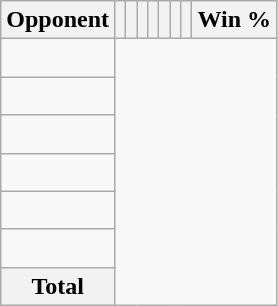<table class="wikitable sortable collapsible collapsed" style="text-align: center;">
<tr>
<th>Opponent</th>
<th></th>
<th></th>
<th></th>
<th></th>
<th></th>
<th></th>
<th></th>
<th>Win %</th>
</tr>
<tr>
<td align="left"><br></td>
</tr>
<tr>
<td align="left"><br></td>
</tr>
<tr>
<td align="left"><br></td>
</tr>
<tr>
<td align="left"><br></td>
</tr>
<tr>
<td align="left"><br></td>
</tr>
<tr>
<td align="left"><br></td>
</tr>
<tr class="sortbottom">
<th>Total<br></th>
</tr>
</table>
